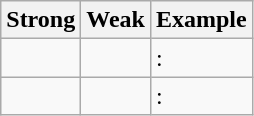<table class="wikitable">
<tr>
<th>Strong</th>
<th>Weak</th>
<th>Example</th>
</tr>
<tr>
<td></td>
<td></td>
<td> : </td>
</tr>
<tr>
<td></td>
<td></td>
<td> : </td>
</tr>
</table>
